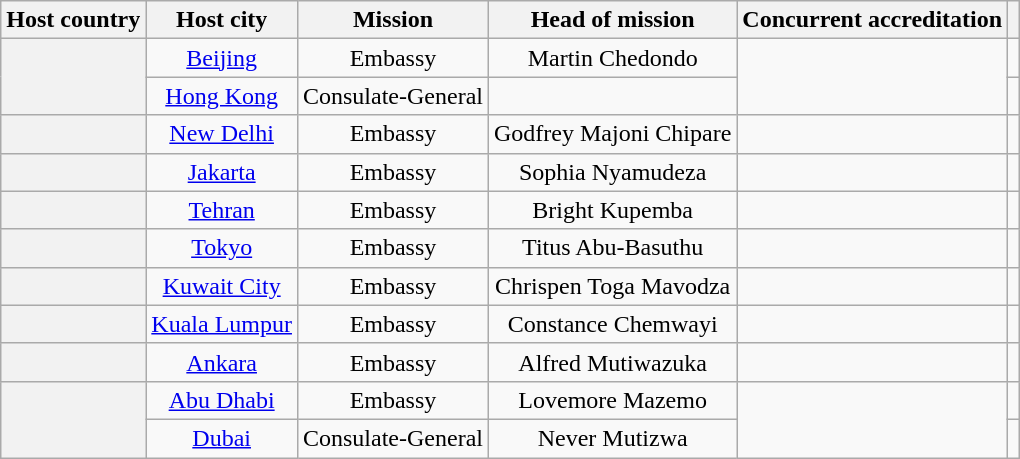<table class="wikitable plainrowheaders" style="text-align:center;">
<tr>
<th scope="col">Host country</th>
<th scope="col">Host city</th>
<th scope="col">Mission</th>
<th scope="col">Head of mission</th>
<th scope="col">Concurrent accreditation</th>
<th scope="col"></th>
</tr>
<tr>
<th scope="row" rowspan="2"></th>
<td><a href='#'>Beijing</a></td>
<td>Embassy</td>
<td>Martin Chedondo</td>
<td rowspan="2"></td>
<td></td>
</tr>
<tr>
<td><a href='#'>Hong Kong</a></td>
<td>Consulate-General</td>
<td></td>
<td></td>
</tr>
<tr>
<th scope="row"></th>
<td><a href='#'>New Delhi</a></td>
<td>Embassy</td>
<td>Godfrey Majoni Chipare</td>
<td></td>
<td></td>
</tr>
<tr>
<th scope="row"></th>
<td><a href='#'>Jakarta</a></td>
<td>Embassy</td>
<td>Sophia Nyamudeza</td>
<td></td>
<td></td>
</tr>
<tr>
<th scope="row"></th>
<td><a href='#'>Tehran</a></td>
<td>Embassy</td>
<td>Bright Kupemba</td>
<td></td>
<td></td>
</tr>
<tr>
<th scope="row"></th>
<td><a href='#'>Tokyo</a></td>
<td>Embassy</td>
<td>Titus Abu-Basuthu</td>
<td></td>
<td></td>
</tr>
<tr>
<th scope="row"></th>
<td><a href='#'>Kuwait City</a></td>
<td>Embassy</td>
<td>Chrispen Toga Mavodza</td>
<td></td>
<td></td>
</tr>
<tr>
<th scope="row"></th>
<td><a href='#'>Kuala Lumpur</a></td>
<td>Embassy</td>
<td>Constance Chemwayi</td>
<td></td>
<td></td>
</tr>
<tr>
<th scope="row"></th>
<td><a href='#'>Ankara</a></td>
<td>Embassy</td>
<td>Alfred Mutiwazuka</td>
<td></td>
<td></td>
</tr>
<tr>
<th scope="row" rowspan="2"></th>
<td><a href='#'>Abu Dhabi</a></td>
<td>Embassy</td>
<td>Lovemore Mazemo</td>
<td rowspan="2"></td>
<td></td>
</tr>
<tr>
<td><a href='#'>Dubai</a></td>
<td>Consulate-General</td>
<td>Never Mutizwa</td>
<td></td>
</tr>
</table>
